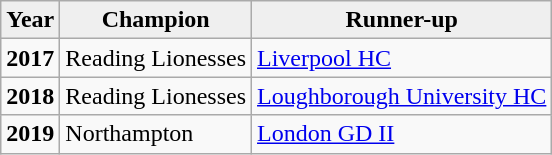<table class="wikitable">
<tr style="background:#efefef;">
<td align="center"><strong>Year</strong></td>
<td align="center"><strong>Champion</strong></td>
<td align="center"><strong>Runner-up</strong></td>
</tr>
<tr>
<td><strong>2017</strong></td>
<td>Reading Lionesses</td>
<td><a href='#'>Liverpool HC</a></td>
</tr>
<tr>
<td><strong>2018</strong></td>
<td>Reading Lionesses</td>
<td><a href='#'>Loughborough University HC</a></td>
</tr>
<tr>
<td><strong>2019</strong></td>
<td>Northampton</td>
<td><a href='#'>London GD II</a></td>
</tr>
</table>
